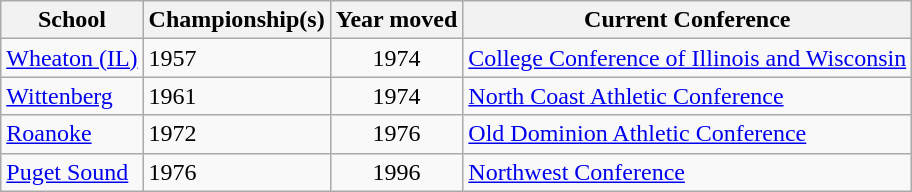<table class="wikitable">
<tr>
<th>School</th>
<th>Championship(s)</th>
<th>Year moved</th>
<th>Current Conference</th>
</tr>
<tr>
<td><a href='#'>Wheaton (IL)</a></td>
<td>1957</td>
<td align=center>1974</td>
<td><a href='#'>College Conference of Illinois and Wisconsin</a></td>
</tr>
<tr>
<td><a href='#'>Wittenberg</a></td>
<td>1961</td>
<td align=center>1974</td>
<td><a href='#'>North Coast Athletic Conference</a></td>
</tr>
<tr>
<td><a href='#'>Roanoke</a></td>
<td>1972</td>
<td align=center>1976</td>
<td><a href='#'>Old Dominion Athletic Conference</a></td>
</tr>
<tr>
<td><a href='#'>Puget Sound</a></td>
<td>1976</td>
<td align=center>1996</td>
<td><a href='#'>Northwest Conference</a></td>
</tr>
</table>
